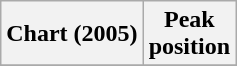<table class="wikitable">
<tr>
<th>Chart (2005)</th>
<th>Peak<br>position</th>
</tr>
<tr>
</tr>
</table>
